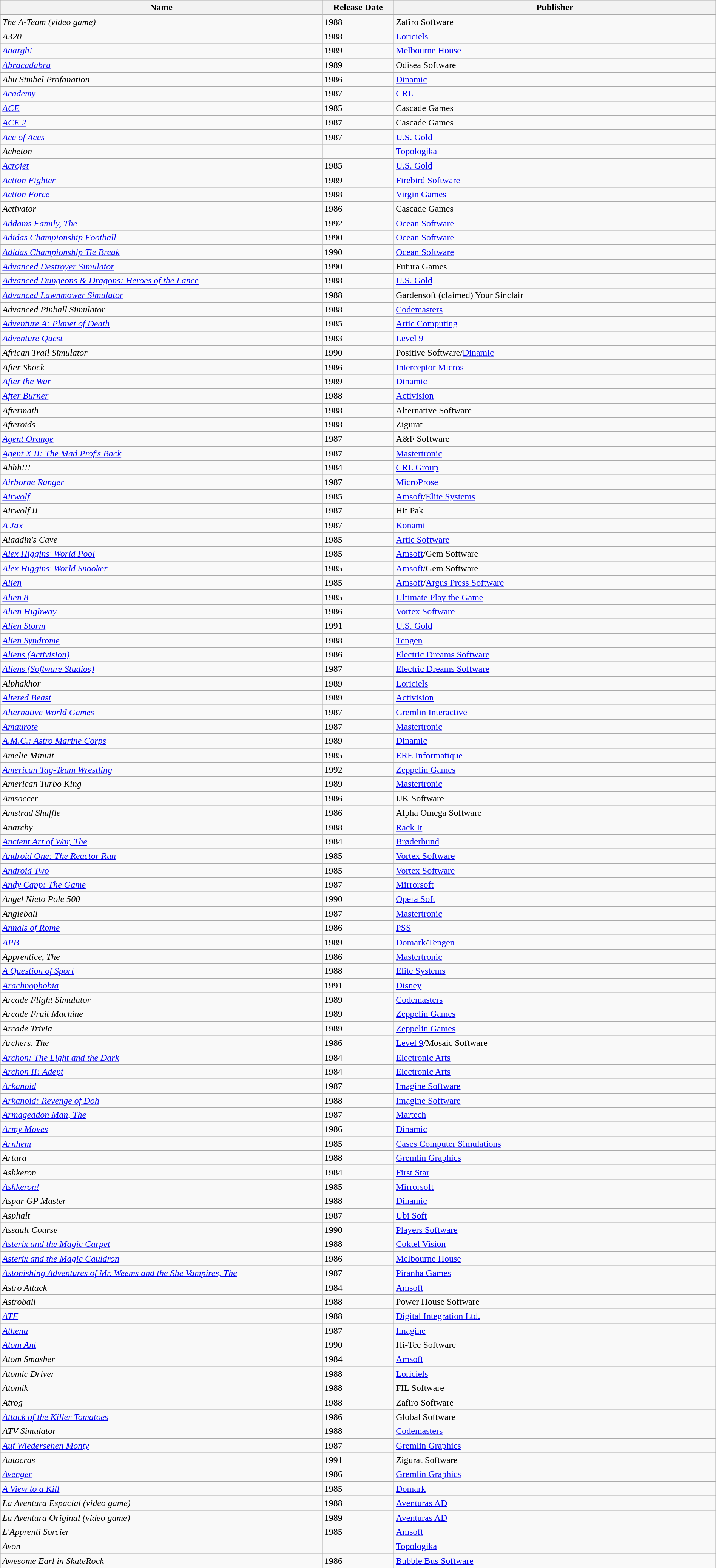<table class="wikitable sortable" style="width:100%;">
<tr>
<th style="width:45%;">Name</th>
<th style="width:10%;">Release Date</th>
<th style="width:45%;">Publisher</th>
</tr>
<tr>
<td><em>The A-Team (video game)</em></td>
<td>1988</td>
<td>Zafiro Software</td>
</tr>
<tr>
<td><em>A320</em></td>
<td>1988</td>
<td><a href='#'>Loriciels</a></td>
</tr>
<tr>
<td><em><a href='#'>Aaargh!</a></em></td>
<td>1989</td>
<td><a href='#'>Melbourne House</a></td>
</tr>
<tr>
<td><em><a href='#'>Abracadabra</a></em></td>
<td>1989</td>
<td>Odisea Software</td>
</tr>
<tr>
<td><em>Abu Simbel Profanation</em></td>
<td>1986</td>
<td><a href='#'>Dinamic</a></td>
</tr>
<tr>
<td><em><a href='#'>Academy</a></em></td>
<td>1987</td>
<td><a href='#'>CRL</a></td>
</tr>
<tr>
<td><em><a href='#'>ACE</a></em></td>
<td>1985</td>
<td>Cascade Games</td>
</tr>
<tr>
<td><em><a href='#'>ACE 2</a></em></td>
<td>1987</td>
<td>Cascade Games</td>
</tr>
<tr>
<td><em><a href='#'>Ace of Aces</a></em></td>
<td>1987</td>
<td><a href='#'>U.S. Gold</a></td>
</tr>
<tr>
<td><em>Acheton</em></td>
<td></td>
<td><a href='#'>Topologika</a></td>
</tr>
<tr>
<td><em><a href='#'>Acrojet</a></em></td>
<td>1985</td>
<td><a href='#'>U.S. Gold</a></td>
</tr>
<tr>
<td><em><a href='#'>Action Fighter</a></em></td>
<td>1989</td>
<td><a href='#'>Firebird Software</a></td>
</tr>
<tr>
<td><em><a href='#'>Action Force</a></em></td>
<td>1988</td>
<td><a href='#'>Virgin Games</a></td>
</tr>
<tr>
<td><em>Activator</em></td>
<td>1986</td>
<td>Cascade Games</td>
</tr>
<tr>
<td><em><a href='#'>Addams Family, The</a></em></td>
<td>1992</td>
<td><a href='#'>Ocean Software</a></td>
</tr>
<tr>
<td><em><a href='#'>Adidas Championship Football</a></em></td>
<td>1990</td>
<td><a href='#'>Ocean Software</a></td>
</tr>
<tr>
<td><em><a href='#'>Adidas Championship Tie Break</a></em></td>
<td>1990</td>
<td><a href='#'>Ocean Software</a></td>
</tr>
<tr>
<td><em><a href='#'>Advanced Destroyer Simulator</a></em></td>
<td>1990</td>
<td>Futura Games</td>
</tr>
<tr>
<td><em><a href='#'>Advanced Dungeons & Dragons: Heroes of the Lance</a></em></td>
<td>1988</td>
<td><a href='#'>U.S. Gold</a></td>
</tr>
<tr>
<td><em><a href='#'>Advanced Lawnmower Simulator</a></em></td>
<td>1988</td>
<td>Gardensoft (claimed) Your Sinclair</td>
</tr>
<tr>
<td><em>Advanced Pinball Simulator</em></td>
<td>1988</td>
<td><a href='#'>Codemasters</a></td>
</tr>
<tr>
<td><em><a href='#'>Adventure A: Planet of Death</a></em></td>
<td>1985</td>
<td><a href='#'>Artic Computing</a></td>
</tr>
<tr>
<td><em><a href='#'>Adventure Quest</a></em></td>
<td>1983</td>
<td><a href='#'>Level 9</a></td>
</tr>
<tr>
<td><em>African Trail Simulator</em></td>
<td>1990</td>
<td>Positive Software/<a href='#'>Dinamic</a></td>
</tr>
<tr>
<td><em>After Shock</em></td>
<td>1986</td>
<td><a href='#'>Interceptor Micros</a></td>
</tr>
<tr>
<td><em><a href='#'>After the War</a></em></td>
<td>1989</td>
<td><a href='#'>Dinamic</a></td>
</tr>
<tr>
<td><em><a href='#'>After Burner</a></em></td>
<td>1988</td>
<td><a href='#'>Activision</a></td>
</tr>
<tr>
<td><em>Aftermath</em></td>
<td>1988</td>
<td>Alternative Software</td>
</tr>
<tr>
<td><em>Afteroids</em></td>
<td>1988</td>
<td Zigurat (software company)>Zigurat</td>
</tr>
<tr>
<td><em><a href='#'>Agent Orange</a></em></td>
<td>1987</td>
<td>A&F Software</td>
</tr>
<tr>
<td><em><a href='#'>Agent X II: The Mad Prof's Back</a></em></td>
<td>1987</td>
<td><a href='#'>Mastertronic</a></td>
</tr>
<tr>
<td><em>Ahhh!!!</em></td>
<td>1984</td>
<td><a href='#'>CRL Group</a></td>
</tr>
<tr>
<td><em><a href='#'>Airborne Ranger</a></em></td>
<td>1987</td>
<td><a href='#'>MicroProse</a></td>
</tr>
<tr>
<td><em><a href='#'>Airwolf</a></em></td>
<td>1985</td>
<td><a href='#'>Amsoft</a>/<a href='#'>Elite Systems</a></td>
</tr>
<tr>
<td><em>Airwolf II</em></td>
<td>1987</td>
<td>Hit Pak</td>
</tr>
<tr>
<td><em><a href='#'>A Jax</a></em></td>
<td>1987</td>
<td><a href='#'>Konami</a></td>
</tr>
<tr>
<td><em>Aladdin's Cave</em></td>
<td>1985</td>
<td><a href='#'>Artic Software</a></td>
</tr>
<tr>
<td><em><a href='#'>Alex Higgins' World Pool</a></em></td>
<td>1985</td>
<td><a href='#'>Amsoft</a>/Gem Software</td>
</tr>
<tr>
<td><em><a href='#'>Alex Higgins' World Snooker</a></em></td>
<td>1985</td>
<td><a href='#'>Amsoft</a>/Gem Software</td>
</tr>
<tr>
<td><em><a href='#'>Alien</a></em></td>
<td>1985</td>
<td><a href='#'>Amsoft</a>/<a href='#'>Argus Press Software</a></td>
</tr>
<tr>
<td><em><a href='#'>Alien 8</a></em></td>
<td>1985</td>
<td><a href='#'>Ultimate Play the Game</a></td>
</tr>
<tr>
<td><em><a href='#'>Alien Highway</a></em></td>
<td>1986</td>
<td><a href='#'>Vortex Software</a></td>
</tr>
<tr>
<td><em><a href='#'>Alien Storm</a></em></td>
<td>1991</td>
<td><a href='#'>U.S. Gold</a></td>
</tr>
<tr>
<td><em><a href='#'>Alien Syndrome</a></em></td>
<td>1988</td>
<td><a href='#'>Tengen</a></td>
</tr>
<tr>
<td><em><a href='#'>Aliens (Activision)</a></em></td>
<td>1986</td>
<td><a href='#'>Electric Dreams Software</a></td>
</tr>
<tr>
<td><em><a href='#'>Aliens (Software Studios)</a></em></td>
<td>1987</td>
<td><a href='#'>Electric Dreams Software</a></td>
</tr>
<tr>
<td><em>Alphakhor</em></td>
<td>1989</td>
<td><a href='#'>Loriciels</a></td>
</tr>
<tr>
<td><em><a href='#'>Altered Beast</a></em></td>
<td>1989</td>
<td><a href='#'>Activision</a></td>
</tr>
<tr>
<td><em><a href='#'>Alternative World Games</a></em></td>
<td>1987</td>
<td><a href='#'>Gremlin Interactive</a></td>
</tr>
<tr>
<td><em><a href='#'>Amaurote</a></em></td>
<td>1987</td>
<td><a href='#'>Mastertronic</a></td>
</tr>
<tr>
<td><em><a href='#'>A.M.C.: Astro Marine Corps</a></em></td>
<td>1989</td>
<td><a href='#'>Dinamic</a></td>
</tr>
<tr>
<td><em>Amelie Minuit</em></td>
<td>1985</td>
<td><a href='#'>ERE Informatique</a></td>
</tr>
<tr>
<td><em><a href='#'>American Tag-Team Wrestling</a></em></td>
<td>1992</td>
<td><a href='#'>Zeppelin Games</a></td>
</tr>
<tr>
<td><em>American Turbo King</em></td>
<td>1989</td>
<td><a href='#'>Mastertronic</a></td>
</tr>
<tr>
<td><em>Amsoccer</em></td>
<td>1986</td>
<td>IJK Software</td>
</tr>
<tr>
<td><em>Amstrad Shuffle</em></td>
<td>1986</td>
<td>Alpha Omega Software</td>
</tr>
<tr>
<td><em>Anarchy</em></td>
<td>1988</td>
<td><a href='#'>Rack It</a></td>
</tr>
<tr>
<td><em><a href='#'>Ancient Art of War, The</a></em></td>
<td>1984</td>
<td><a href='#'>Brøderbund</a></td>
</tr>
<tr>
<td><em><a href='#'>Android One: The Reactor Run</a></em></td>
<td>1985</td>
<td><a href='#'>Vortex Software</a></td>
</tr>
<tr>
<td><em><a href='#'>Android Two</a></em></td>
<td>1985</td>
<td><a href='#'>Vortex Software</a></td>
</tr>
<tr>
<td><em><a href='#'>Andy Capp: The Game</a></em></td>
<td>1987</td>
<td><a href='#'>Mirrorsoft</a></td>
</tr>
<tr>
<td><em>Angel Nieto Pole 500</em></td>
<td>1990</td>
<td><a href='#'>Opera Soft</a></td>
</tr>
<tr>
<td><em>Angleball</em></td>
<td>1987</td>
<td><a href='#'>Mastertronic</a></td>
</tr>
<tr>
<td><em><a href='#'>Annals of Rome</a></em></td>
<td>1986</td>
<td><a href='#'>PSS</a></td>
</tr>
<tr>
<td><em><a href='#'>APB</a></em></td>
<td>1989</td>
<td><a href='#'>Domark</a>/<a href='#'>Tengen</a></td>
</tr>
<tr>
<td><em>Apprentice, The</em></td>
<td>1986</td>
<td><a href='#'>Mastertronic</a></td>
</tr>
<tr>
<td><em><a href='#'>A Question of Sport</a></em></td>
<td>1988</td>
<td><a href='#'>Elite Systems</a></td>
</tr>
<tr>
<td><em><a href='#'>Arachnophobia</a></em></td>
<td>1991</td>
<td><a href='#'>Disney</a></td>
</tr>
<tr>
<td><em>Arcade Flight Simulator</em></td>
<td>1989</td>
<td><a href='#'>Codemasters</a></td>
</tr>
<tr>
<td><em>Arcade Fruit Machine</em></td>
<td>1989</td>
<td><a href='#'>Zeppelin Games</a></td>
</tr>
<tr>
<td><em>Arcade Trivia</em></td>
<td>1989</td>
<td><a href='#'>Zeppelin Games</a></td>
</tr>
<tr>
<td><em>Archers, The</em></td>
<td>1986</td>
<td><a href='#'>Level 9</a>/Mosaic Software</td>
</tr>
<tr>
<td><em><a href='#'>Archon: The Light and the Dark</a></em></td>
<td>1984</td>
<td><a href='#'>Electronic Arts</a></td>
</tr>
<tr>
<td><em><a href='#'>Archon II: Adept</a></em></td>
<td>1984</td>
<td><a href='#'>Electronic Arts</a></td>
</tr>
<tr>
<td><em><a href='#'>Arkanoid</a></em></td>
<td>1987</td>
<td><a href='#'>Imagine Software</a></td>
</tr>
<tr>
<td><em><a href='#'>Arkanoid: Revenge of Doh</a></em></td>
<td>1988</td>
<td><a href='#'>Imagine Software</a></td>
</tr>
<tr>
<td><em><a href='#'>Armageddon Man, The</a></em></td>
<td>1987</td>
<td><a href='#'>Martech</a></td>
</tr>
<tr>
<td><em><a href='#'>Army Moves</a></em></td>
<td>1986</td>
<td><a href='#'>Dinamic</a></td>
</tr>
<tr>
<td><em><a href='#'>Arnhem</a></em></td>
<td>1985</td>
<td><a href='#'>Cases Computer Simulations</a></td>
</tr>
<tr>
<td><em>Artura</em></td>
<td>1988</td>
<td><a href='#'>Gremlin Graphics</a></td>
</tr>
<tr>
<td><em>Ashkeron</em></td>
<td>1984</td>
<td><a href='#'>First Star</a></td>
</tr>
<tr>
<td><em><a href='#'>Ashkeron!</a></em></td>
<td>1985</td>
<td><a href='#'>Mirrorsoft</a></td>
</tr>
<tr>
<td><em>Aspar GP Master</em></td>
<td>1988</td>
<td><a href='#'>Dinamic</a></td>
</tr>
<tr>
<td><em>Asphalt</em></td>
<td>1987</td>
<td><a href='#'>Ubi Soft</a></td>
</tr>
<tr>
<td><em>Assault Course</em></td>
<td>1990</td>
<td><a href='#'>Players Software</a></td>
</tr>
<tr>
<td><em><a href='#'>Asterix and the Magic Carpet</a></em></td>
<td>1988</td>
<td><a href='#'>Coktel Vision</a></td>
</tr>
<tr>
<td><em><a href='#'>Asterix and the Magic Cauldron</a></em></td>
<td>1986</td>
<td><a href='#'>Melbourne House</a></td>
</tr>
<tr>
<td><em><a href='#'>Astonishing Adventures of Mr. Weems and the She Vampires, The</a></em></td>
<td>1987</td>
<td><a href='#'>Piranha Games</a></td>
</tr>
<tr>
<td><em>Astro Attack</em></td>
<td>1984</td>
<td><a href='#'>Amsoft</a></td>
</tr>
<tr>
<td><em>Astroball</em></td>
<td>1988</td>
<td>Power House Software</td>
</tr>
<tr>
<td><em><a href='#'>ATF</a></em></td>
<td>1988</td>
<td><a href='#'>Digital Integration Ltd.</a></td>
</tr>
<tr>
<td><em><a href='#'>Athena</a></em></td>
<td>1987</td>
<td><a href='#'>Imagine</a></td>
</tr>
<tr>
<td><em><a href='#'>Atom Ant</a></em></td>
<td>1990</td>
<td>Hi-Tec Software</td>
</tr>
<tr>
<td><em>Atom Smasher</em></td>
<td>1984</td>
<td><a href='#'>Amsoft</a></td>
</tr>
<tr>
<td><em>Atomic Driver</em></td>
<td>1988</td>
<td><a href='#'>Loriciels</a></td>
</tr>
<tr>
<td><em>Atomik</em></td>
<td>1988</td>
<td>FIL Software</td>
</tr>
<tr>
<td><em>Atrog</em></td>
<td>1988</td>
<td>Zafiro Software</td>
</tr>
<tr>
<td><em><a href='#'>Attack of the Killer Tomatoes</a></em></td>
<td>1986</td>
<td>Global Software</td>
</tr>
<tr>
<td><em>ATV Simulator</em></td>
<td>1988</td>
<td><a href='#'>Codemasters</a></td>
</tr>
<tr>
<td><em><a href='#'>Auf Wiedersehen Monty</a></em></td>
<td>1987</td>
<td><a href='#'>Gremlin Graphics</a></td>
</tr>
<tr>
<td><em>Autocras</em></td>
<td>1991</td>
<td>Zigurat Software</td>
</tr>
<tr>
<td><em><a href='#'>Avenger</a></em></td>
<td>1986</td>
<td><a href='#'>Gremlin Graphics</a></td>
</tr>
<tr>
<td><em><a href='#'>A View to a Kill</a></em></td>
<td>1985</td>
<td><a href='#'>Domark</a></td>
</tr>
<tr>
<td><em>La Aventura Espacial (video game)</em></td>
<td>1988</td>
<td><a href='#'>Aventuras AD</a></td>
</tr>
<tr>
<td><em>La Aventura Original (video game)</em></td>
<td>1989</td>
<td><a href='#'>Aventuras AD</a></td>
</tr>
<tr>
<td><em>L'Apprenti Sorcier</em></td>
<td>1985</td>
<td><a href='#'>Amsoft</a></td>
</tr>
<tr>
<td><em>Avon</em></td>
<td></td>
<td><a href='#'>Topologika</a></td>
</tr>
<tr>
<td><em>Awesome Earl in SkateRock</em></td>
<td>1986</td>
<td><a href='#'>Bubble Bus Software</a></td>
</tr>
</table>
